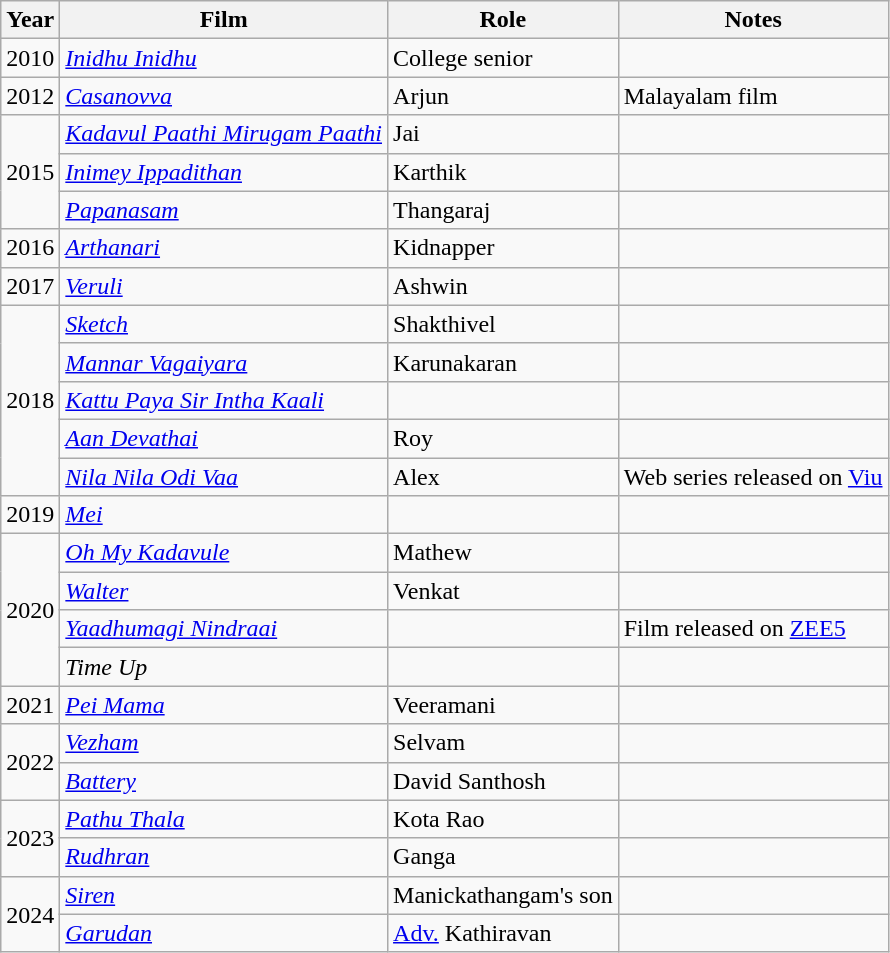<table class="wikitable sortable">
<tr>
<th>Year</th>
<th>Film</th>
<th>Role</th>
<th class=unsortable>Notes</th>
</tr>
<tr>
<td>2010</td>
<td><em><a href='#'>Inidhu Inidhu</a></em></td>
<td>College senior</td>
<td></td>
</tr>
<tr>
<td>2012</td>
<td><em><a href='#'>Casanovva</a></em></td>
<td>Arjun</td>
<td>Malayalam film</td>
</tr>
<tr>
<td rowspan="3">2015</td>
<td><em><a href='#'>Kadavul Paathi Mirugam Paathi</a></em></td>
<td>Jai</td>
<td></td>
</tr>
<tr>
<td><em><a href='#'>Inimey Ippadithan</a></em></td>
<td>Karthik</td>
<td></td>
</tr>
<tr>
<td><em><a href='#'>Papanasam</a></em></td>
<td>Thangaraj</td>
<td></td>
</tr>
<tr>
<td>2016</td>
<td><em><a href='#'>Arthanari</a></em></td>
<td>Kidnapper</td>
<td></td>
</tr>
<tr>
<td>2017</td>
<td><em><a href='#'>Veruli</a></em></td>
<td>Ashwin</td>
<td></td>
</tr>
<tr>
<td rowspan="5">2018</td>
<td><em><a href='#'>Sketch</a></em></td>
<td>Shakthivel</td>
<td></td>
</tr>
<tr>
<td><em><a href='#'>Mannar Vagaiyara</a></em></td>
<td>Karunakaran</td>
<td></td>
</tr>
<tr>
<td><em><a href='#'>Kattu Paya Sir Intha Kaali</a></em></td>
<td></td>
<td></td>
</tr>
<tr>
<td><em><a href='#'>Aan Devathai</a></em></td>
<td>Roy</td>
<td></td>
</tr>
<tr>
<td><em><a href='#'>Nila Nila Odi Vaa</a></em></td>
<td>Alex</td>
<td>Web series released on <a href='#'>Viu</a></td>
</tr>
<tr>
<td>2019</td>
<td><em><a href='#'>Mei</a></em></td>
<td></td>
<td></td>
</tr>
<tr>
<td rowspan="4">2020</td>
<td><em><a href='#'>Oh My Kadavule</a></em></td>
<td>Mathew</td>
<td></td>
</tr>
<tr>
<td><em><a href='#'>Walter</a></em></td>
<td>Venkat</td>
<td></td>
</tr>
<tr>
<td><em><a href='#'>Yaadhumagi Nindraai</a></em></td>
<td></td>
<td>Film released on <a href='#'>ZEE5</a></td>
</tr>
<tr>
<td><em>Time Up</em></td>
<td></td>
<td></td>
</tr>
<tr>
<td rowspan="1">2021</td>
<td><em><a href='#'>Pei Mama</a></em></td>
<td>Veeramani</td>
<td></td>
</tr>
<tr>
<td rowspan="2">2022</td>
<td><em><a href='#'>Vezham</a></em></td>
<td>Selvam</td>
<td></td>
</tr>
<tr>
<td><em><a href='#'>Battery</a></em></td>
<td>David Santhosh</td>
<td></td>
</tr>
<tr>
<td rowspan="2">2023</td>
<td><em><a href='#'>Pathu Thala</a></em></td>
<td>Kota Rao</td>
<td></td>
</tr>
<tr>
<td><em><a href='#'>Rudhran</a></em></td>
<td>Ganga</td>
<td></td>
</tr>
<tr>
<td rowspan="2">2024</td>
<td><em><a href='#'>Siren</a></em></td>
<td>Manickathangam's son</td>
<td></td>
</tr>
<tr>
<td><em><a href='#'>Garudan</a></em></td>
<td><a href='#'>Adv.</a> Kathiravan</td>
<td></td>
</tr>
</table>
